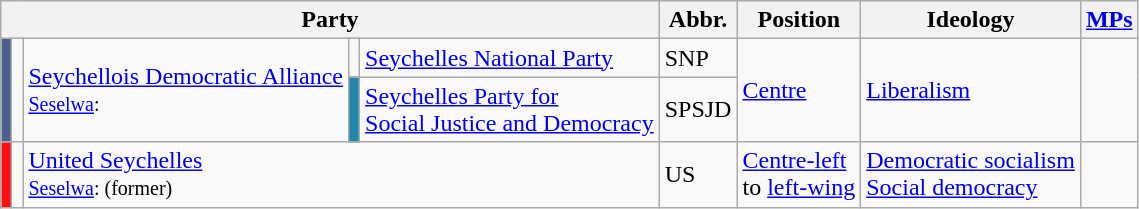<table class="wikitable">
<tr>
<th colspan=5>Party</th>
<th>Abbr.</th>
<th>Position</th>
<th>Ideology</th>
<th><a href='#'>MPs</a></th>
</tr>
<tr>
<td rowspan=2 bgcolor=#4C608D></td>
<td rowspan=2></td>
<td rowspan=2><a href='#'>Seychellois Democratic Alliance</a><small><br><a href='#'>Seselwa</a>: <br></small></td>
<td bgcolor=></td>
<td><a href='#'>Seychelles National Party</a></td>
<td>SNP</td>
<td rowspan=2><a href='#'>Centre</a></td>
<td rowspan=2><a href='#'>Liberalism</a></td>
<td rowspan=2></td>
</tr>
<tr>
<td bgcolor=#1E87AA></td>
<td><a href='#'>Seychelles Party for<br>Social Justice and Democracy</a></td>
<td>SPSJD</td>
</tr>
<tr>
<td bgcolor=#FF0D13></td>
<td></td>
<td colspan=3><a href='#'>United Seychelles</a><small><br><a href='#'>Seselwa</a>:  (former)<br></small></td>
<td>US</td>
<td><a href='#'>Centre-left</a><br>to <a href='#'>left-wing</a></td>
<td><a href='#'>Democratic socialism</a><br><a href='#'>Social democracy</a></td>
<td></td>
</tr>
</table>
